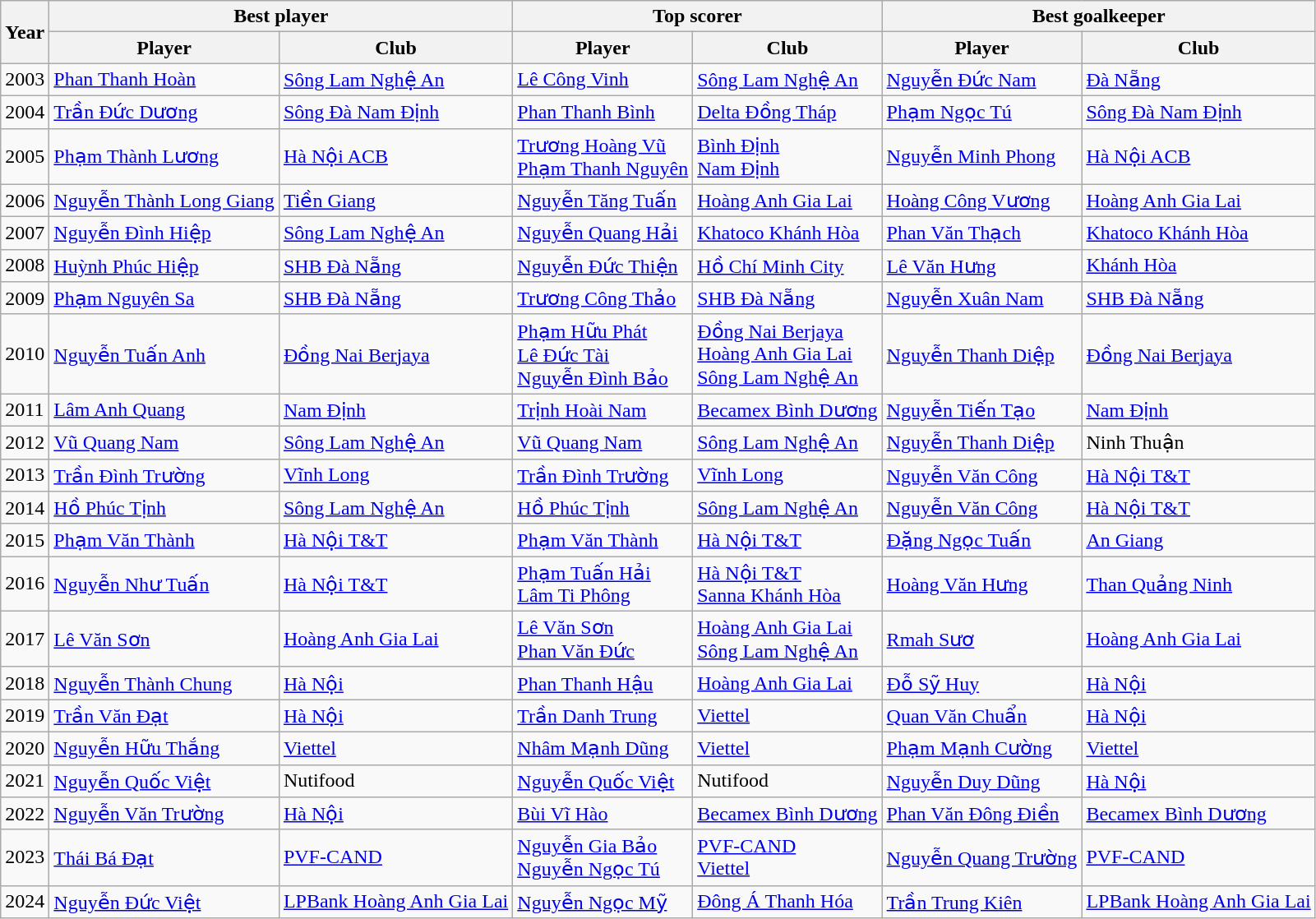<table class="wikitable">
<tr>
<th rowspan="2">Year</th>
<th colspan="2">Best player</th>
<th colspan="2">Top scorer</th>
<th colspan="2">Best goalkeeper</th>
</tr>
<tr>
<th>Player</th>
<th>Club</th>
<th>Player</th>
<th>Club</th>
<th>Player</th>
<th>Club</th>
</tr>
<tr>
<td>2003</td>
<td><a href='#'>Phan Thanh Hoàn</a></td>
<td><a href='#'>Sông Lam Nghệ An</a></td>
<td><a href='#'>Lê Công Vinh</a></td>
<td><a href='#'>Sông Lam Nghệ An</a></td>
<td><a href='#'>Nguyễn Đức Nam</a></td>
<td><a href='#'>Đà Nẵng</a></td>
</tr>
<tr>
<td>2004</td>
<td><a href='#'>Trần Đức Dương</a></td>
<td><a href='#'>Sông Đà Nam Định</a></td>
<td><a href='#'>Phan Thanh Bình</a></td>
<td><a href='#'>Delta Đồng Tháp</a></td>
<td><a href='#'>Phạm Ngọc Tú</a></td>
<td><a href='#'>Sông Đà Nam Định</a></td>
</tr>
<tr>
<td>2005</td>
<td><a href='#'>Phạm Thành Lương</a></td>
<td><a href='#'>Hà Nội ACB</a></td>
<td><a href='#'>Trương Hoàng Vũ</a><br><a href='#'>Phạm Thanh Nguyên</a></td>
<td><a href='#'>Bình Định</a><br><a href='#'>Nam Định</a></td>
<td><a href='#'>Nguyễn Minh Phong</a></td>
<td><a href='#'>Hà Nội ACB</a></td>
</tr>
<tr>
<td>2006</td>
<td><a href='#'>Nguyễn Thành Long Giang</a></td>
<td><a href='#'>Tiền Giang</a></td>
<td><a href='#'>Nguyễn Tăng Tuấn</a></td>
<td><a href='#'>Hoàng Anh Gia Lai</a></td>
<td><a href='#'>Hoàng Công Vương</a></td>
<td><a href='#'>Hoàng Anh Gia Lai</a></td>
</tr>
<tr>
<td>2007</td>
<td><a href='#'>Nguyễn Đình Hiệp</a></td>
<td><a href='#'>Sông Lam Nghệ An</a></td>
<td><a href='#'>Nguyễn Quang Hải</a></td>
<td><a href='#'>Khatoco Khánh Hòa</a></td>
<td><a href='#'>Phan Văn Thạch</a></td>
<td><a href='#'>Khatoco Khánh Hòa</a></td>
</tr>
<tr>
<td>2008</td>
<td><a href='#'>Huỳnh Phúc Hiệp</a></td>
<td><a href='#'>SHB Đà Nẵng</a></td>
<td><a href='#'>Nguyễn Đức Thiện</a></td>
<td><a href='#'>Hồ Chí Minh City</a></td>
<td><a href='#'>Lê Văn Hưng</a></td>
<td><a href='#'>Khánh Hòa</a></td>
</tr>
<tr>
<td>2009</td>
<td><a href='#'>Phạm Nguyên Sa</a></td>
<td><a href='#'>SHB Đà Nẵng</a></td>
<td><a href='#'>Trương Công Thảo</a></td>
<td><a href='#'>SHB Đà Nẵng</a></td>
<td><a href='#'>Nguyễn Xuân Nam</a></td>
<td><a href='#'>SHB Đà Nẵng</a></td>
</tr>
<tr>
<td>2010</td>
<td><a href='#'>Nguyễn Tuấn Anh</a></td>
<td><a href='#'>Đồng Nai Berjaya</a></td>
<td><a href='#'>Phạm Hữu Phát</a><br><a href='#'>Lê Đức Tài</a><br><a href='#'>Nguyễn Đình Bảo</a></td>
<td><a href='#'>Đồng Nai Berjaya</a><br><a href='#'>Hoàng Anh Gia Lai</a><br><a href='#'>Sông Lam Nghệ An</a></td>
<td><a href='#'>Nguyễn Thanh Diệp</a></td>
<td><a href='#'>Đồng Nai Berjaya</a></td>
</tr>
<tr>
<td>2011</td>
<td><a href='#'>Lâm Anh Quang</a></td>
<td><a href='#'>Nam Định</a></td>
<td><a href='#'>Trịnh Hoài Nam</a></td>
<td><a href='#'>Becamex Bình Dương</a></td>
<td><a href='#'>Nguyễn Tiến Tạo</a></td>
<td><a href='#'>Nam Định</a></td>
</tr>
<tr>
<td>2012</td>
<td><a href='#'>Vũ Quang Nam</a></td>
<td><a href='#'>Sông Lam Nghệ An</a></td>
<td><a href='#'>Vũ Quang Nam</a></td>
<td><a href='#'>Sông Lam Nghệ An</a></td>
<td><a href='#'>Nguyễn Thanh Diệp</a></td>
<td>Ninh Thuận</td>
</tr>
<tr>
<td>2013</td>
<td><a href='#'>Trần Đình Trường</a></td>
<td><a href='#'>Vĩnh Long</a></td>
<td><a href='#'>Trần Đình Trường</a></td>
<td><a href='#'>Vĩnh Long</a></td>
<td><a href='#'>Nguyễn Văn Công</a></td>
<td><a href='#'>Hà Nội T&T</a></td>
</tr>
<tr>
<td>2014</td>
<td><a href='#'>Hồ Phúc Tịnh</a></td>
<td><a href='#'>Sông Lam Nghệ An</a></td>
<td><a href='#'>Hồ Phúc Tịnh</a></td>
<td><a href='#'>Sông Lam Nghệ An</a></td>
<td><a href='#'>Nguyễn Văn Công</a></td>
<td><a href='#'>Hà Nội T&T</a></td>
</tr>
<tr>
<td>2015</td>
<td><a href='#'>Phạm Văn Thành</a></td>
<td><a href='#'>Hà Nội T&T</a></td>
<td><a href='#'>Phạm Văn Thành</a></td>
<td><a href='#'>Hà Nội T&T</a></td>
<td><a href='#'>Đặng Ngọc Tuấn</a></td>
<td><a href='#'>An Giang</a></td>
</tr>
<tr>
<td>2016</td>
<td><a href='#'>Nguyễn Như Tuấn</a></td>
<td><a href='#'>Hà Nội T&T</a></td>
<td><a href='#'>Phạm Tuấn Hải</a><br><a href='#'>Lâm Ti Phông</a></td>
<td><a href='#'>Hà Nội T&T</a><br><a href='#'>Sanna Khánh Hòa</a></td>
<td><a href='#'>Hoàng Văn Hưng</a></td>
<td><a href='#'>Than Quảng Ninh</a></td>
</tr>
<tr>
<td>2017</td>
<td><a href='#'>Lê Văn Sơn</a></td>
<td><a href='#'>Hoàng Anh Gia Lai</a></td>
<td><a href='#'>Lê Văn Sơn</a><br><a href='#'>Phan Văn Đức</a></td>
<td><a href='#'>Hoàng Anh Gia Lai</a><br><a href='#'>Sông Lam Nghệ An</a></td>
<td><a href='#'>Rmah Sươ</a></td>
<td><a href='#'>Hoàng Anh Gia Lai</a></td>
</tr>
<tr>
<td>2018</td>
<td><a href='#'>Nguyễn Thành Chung</a></td>
<td><a href='#'>Hà Nội</a></td>
<td><a href='#'>Phan Thanh Hậu</a></td>
<td><a href='#'>Hoàng Anh Gia Lai</a></td>
<td><a href='#'>Đỗ Sỹ Huy</a></td>
<td><a href='#'>Hà Nội</a></td>
</tr>
<tr>
<td>2019</td>
<td><a href='#'>Trần Văn Đạt</a></td>
<td><a href='#'>Hà Nội</a></td>
<td><a href='#'>Trần Danh Trung</a></td>
<td><a href='#'>Viettel</a></td>
<td><a href='#'>Quan Văn Chuẩn</a></td>
<td><a href='#'>Hà Nội</a></td>
</tr>
<tr>
<td>2020</td>
<td><a href='#'>Nguyễn Hữu Thắng</a></td>
<td><a href='#'>Viettel</a></td>
<td><a href='#'>Nhâm Mạnh Dũng</a></td>
<td><a href='#'>Viettel</a></td>
<td><a href='#'>Phạm Mạnh Cường</a></td>
<td><a href='#'>Viettel</a></td>
</tr>
<tr>
<td>2021</td>
<td><a href='#'>Nguyễn Quốc Việt</a></td>
<td>Nutifood</td>
<td><a href='#'>Nguyễn Quốc Việt</a></td>
<td>Nutifood</td>
<td><a href='#'>Nguyễn Duy Dũng</a></td>
<td><a href='#'>Hà Nội</a></td>
</tr>
<tr>
<td>2022</td>
<td><a href='#'>Nguyễn Văn Trường</a></td>
<td><a href='#'>Hà Nội</a></td>
<td><a href='#'>Bùi Vĩ Hào</a></td>
<td><a href='#'>Becamex Bình Dương</a></td>
<td><a href='#'>Phan Văn Đông Điền</a></td>
<td><a href='#'>Becamex Bình Dương</a></td>
</tr>
<tr>
<td>2023</td>
<td><a href='#'>Thái Bá Đạt</a></td>
<td><a href='#'>PVF-CAND</a></td>
<td><a href='#'>Nguyễn Gia Bảo</a><br><a href='#'>Nguyễn Ngọc Tú</a></td>
<td><a href='#'>PVF-CAND</a><br><a href='#'>Viettel</a></td>
<td><a href='#'>Nguyễn Quang Trường</a></td>
<td><a href='#'>PVF-CAND</a></td>
</tr>
<tr>
<td>2024</td>
<td><a href='#'>Nguyễn Đức Việt</a></td>
<td><a href='#'>LPBank Hoàng Anh Gia Lai</a></td>
<td><a href='#'>Nguyễn Ngọc Mỹ</a></td>
<td><a href='#'>Đông Á Thanh Hóa</a></td>
<td><a href='#'>Trần Trung Kiên</a></td>
<td><a href='#'>LPBank Hoàng Anh Gia Lai</a></td>
</tr>
</table>
